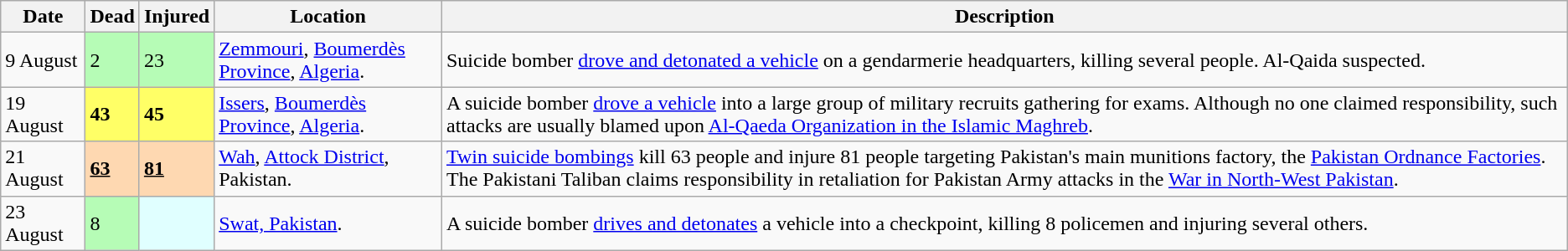<table class="wikitable sortable" id="terrorIncidents2008Aug">
<tr>
<th>Date</th>
<th>Dead</th>
<th>Injured</th>
<th>Location</th>
<th>Description</th>
</tr>
<tr>
<td>9 August</td>
<td style="background:#b6fcb6;text-align:left">2</td>
<td style="background:#b6fcb6;text-align:left">23</td>
<td><a href='#'>Zemmouri</a>, <a href='#'>Boumerdès Province</a>, <a href='#'>Algeria</a>.</td>
<td>Suicide bomber <a href='#'>drove and detonated a vehicle</a> on a gendarmerie headquarters, killing several people.  Al-Qaida suspected.</td>
</tr>
<tr>
<td>19 August </td>
<td style="background:#FFFF66;text-align:left"><strong>43</strong></td>
<td style="background:#FFFF66;text-align:left"><strong>45</strong></td>
<td><a href='#'>Issers</a>, <a href='#'>Boumerdès Province</a>, <a href='#'>Algeria</a>.</td>
<td>A suicide bomber <a href='#'>drove a vehicle</a> into a large group of military recruits gathering for exams.  Although no one claimed responsibility, such attacks are usually blamed upon <a href='#'>Al-Qaeda Organization in the Islamic Maghreb</a>.</td>
</tr>
<tr>
<td>21 August </td>
<td style="background:#FED8B1;text-align:left"><u><strong>63</strong></u></td>
<td style="background:#FED8B1;text-align:left"><u><strong>81</strong></u></td>
<td><a href='#'>Wah</a>, <a href='#'>Attock District</a>, Pakistan.</td>
<td><a href='#'>Twin suicide bombings</a> kill 63 people and injure 81 people targeting Pakistan's main munitions factory, the <a href='#'>Pakistan Ordnance Factories</a>. The Pakistani Taliban claims responsibility in retaliation for Pakistan Army attacks in the <a href='#'>War in North-West Pakistan</a>.</td>
</tr>
<tr>
<td>23 August </td>
<td style="background:#b6fcb6;text-align:left">8</td>
<td style="background:#E0FFFF;text-align:left"></td>
<td><a href='#'>Swat, Pakistan</a>.</td>
<td>A suicide bomber <a href='#'>drives and detonates</a> a vehicle into a checkpoint, killing 8 policemen and injuring several others.</td>
</tr>
</table>
